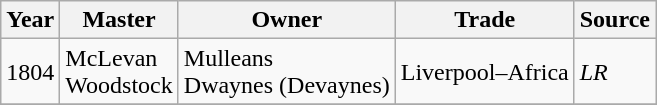<table class=" wikitable">
<tr>
<th>Year</th>
<th>Master</th>
<th>Owner</th>
<th>Trade</th>
<th>Source</th>
</tr>
<tr>
<td>1804</td>
<td>McLevan<br>Woodstock</td>
<td>Mulleans<br>Dwaynes (Devaynes)</td>
<td>Liverpool–Africa</td>
<td><em>LR</em></td>
</tr>
<tr>
</tr>
</table>
